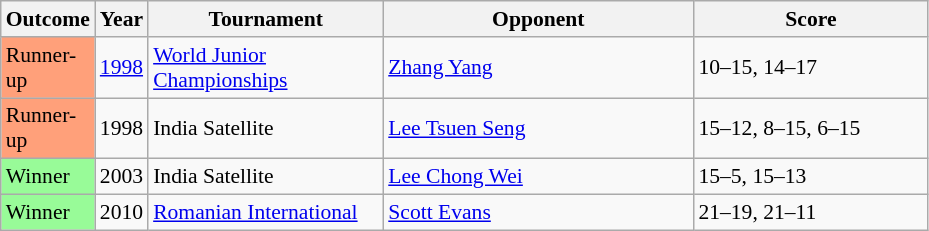<table class="sortable wikitable" style="font-size: 90%;">
<tr>
<th width=50>Outcome</th>
<th width=20>Year</th>
<th width=150>Tournament</th>
<th width=200>Opponent</th>
<th width=150>Score</th>
</tr>
<tr>
<td bgcolor=FFA07A>Runner-up</td>
<td><a href='#'>1998</a></td>
<td><a href='#'>World Junior Championships</a></td>
<td> <a href='#'>Zhang Yang</a></td>
<td>10–15, 14–17</td>
</tr>
<tr>
<td bgcolor=FFA07A>Runner-up</td>
<td>1998</td>
<td>India Satellite</td>
<td> <a href='#'>Lee Tsuen Seng</a></td>
<td>15–12, 8–15, 6–15</td>
</tr>
<tr>
<td bgcolor=98FB98>Winner</td>
<td>2003</td>
<td>India Satellite</td>
<td> <a href='#'>Lee Chong Wei</a></td>
<td>15–5, 15–13</td>
</tr>
<tr>
<td bgcolor=98FB98>Winner</td>
<td>2010</td>
<td><a href='#'>Romanian International</a></td>
<td> <a href='#'>Scott Evans</a></td>
<td>21–19, 21–11</td>
</tr>
</table>
